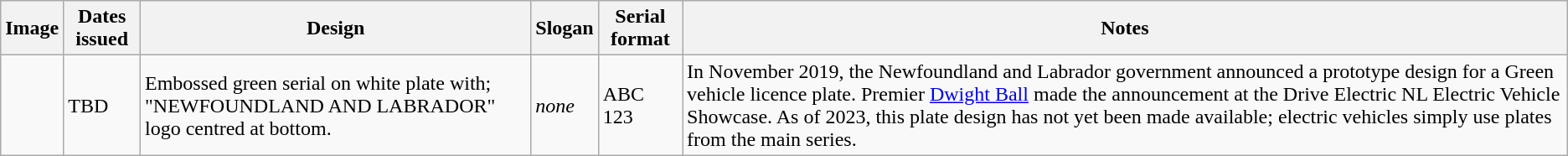<table class="wikitable">
<tr>
<th>Image</th>
<th>Dates issued</th>
<th>Design</th>
<th>Slogan</th>
<th>Serial format</th>
<th>Notes</th>
</tr>
<tr>
<td></td>
<td>TBD</td>
<td>Embossed green serial on white plate with; "NEWFOUNDLAND AND LABRADOR" logo centred at bottom.</td>
<td><em>none</em></td>
<td>ABC 123</td>
<td>In November 2019, the Newfoundland and Labrador government announced a prototype design for a Green vehicle licence plate. Premier <a href='#'>Dwight Ball</a> made the announcement at the Drive Electric NL Electric Vehicle Showcase. As of 2023, this plate design has not yet been made available; electric vehicles simply use plates from the main series.</td>
</tr>
</table>
